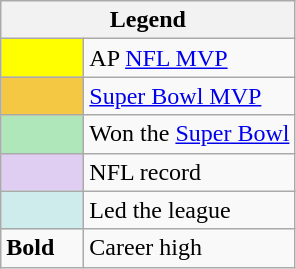<table class="wikitable">
<tr>
<th colspan="2">Legend</th>
</tr>
<tr>
<td style="background:#ffff00; width:3em;"></td>
<td>AP <a href='#'>NFL MVP</a></td>
</tr>
<tr>
<td style="background:#f4c842; width:3em;"></td>
<td><a href='#'>Super Bowl MVP</a></td>
</tr>
<tr>
<td style="background:#afe6ba; width:3em;"></td>
<td>Won the <a href='#'>Super Bowl</a></td>
</tr>
<tr>
<td style="background:#e0cef2; width:3em;"></td>
<td>NFL record</td>
</tr>
<tr>
<td style="background:#cfecec; width:3em;"></td>
<td>Led the league</td>
</tr>
<tr>
<td style="width:3em;"><strong>Bold</strong></td>
<td>Career high</td>
</tr>
</table>
